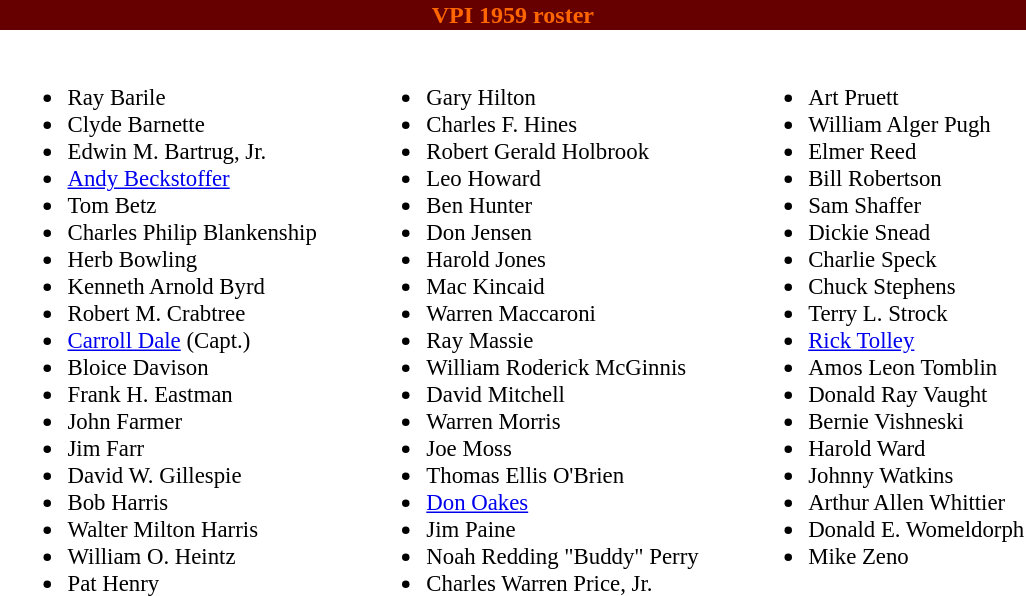<table class="toccolours" style="text-align: left;">
<tr>
<th colspan="9" style="background:#660000;color:#FF6600;text-align:center;"><span><strong>VPI 1959 roster</strong></span></th>
</tr>
<tr>
<td></td>
<td style="font-size:95%; vertical-align:top;"><br><ul><li>Ray Barile</li><li>Clyde Barnette</li><li>Edwin M. Bartrug, Jr.</li><li><a href='#'>Andy Beckstoffer</a></li><li>Tom Betz</li><li>Charles Philip Blankenship</li><li>Herb Bowling</li><li>Kenneth Arnold Byrd</li><li>Robert M. Crabtree</li><li><a href='#'>Carroll Dale</a> (Capt.)</li><li>Bloice Davison</li><li>Frank H. Eastman</li><li>John Farmer</li><li>Jim Farr</li><li>David W. Gillespie</li><li>Bob Harris</li><li>Walter Milton Harris</li><li>William O. Heintz</li><li>Pat Henry</li></ul></td>
<td style="width: 25px;"></td>
<td style="font-size:95%; vertical-align:top;"><br><ul><li>Gary Hilton</li><li>Charles F. Hines</li><li>Robert Gerald Holbrook</li><li>Leo Howard</li><li>Ben Hunter</li><li>Don Jensen</li><li>Harold Jones</li><li>Mac Kincaid</li><li>Warren Maccaroni</li><li>Ray Massie</li><li>William Roderick McGinnis</li><li>David Mitchell</li><li>Warren Morris</li><li>Joe Moss</li><li>Thomas Ellis O'Brien</li><li><a href='#'>Don Oakes</a></li><li>Jim Paine</li><li>Noah Redding "Buddy" Perry</li><li>Charles Warren Price, Jr.</li></ul></td>
<td style="width: 25px;"></td>
<td style="font-size:95%; vertical-align:top;"><br><ul><li>Art Pruett</li><li>William Alger Pugh</li><li>Elmer Reed</li><li>Bill Robertson</li><li>Sam Shaffer</li><li>Dickie Snead</li><li>Charlie Speck</li><li>Chuck Stephens</li><li>Terry L. Strock</li><li><a href='#'>Rick Tolley</a></li><li>Amos Leon Tomblin</li><li>Donald Ray Vaught</li><li>Bernie Vishneski</li><li>Harold Ward</li><li>Johnny Watkins</li><li>Arthur Allen Whittier</li><li>Donald E. Womeldorph</li><li>Mike Zeno</li></ul></td>
</tr>
</table>
